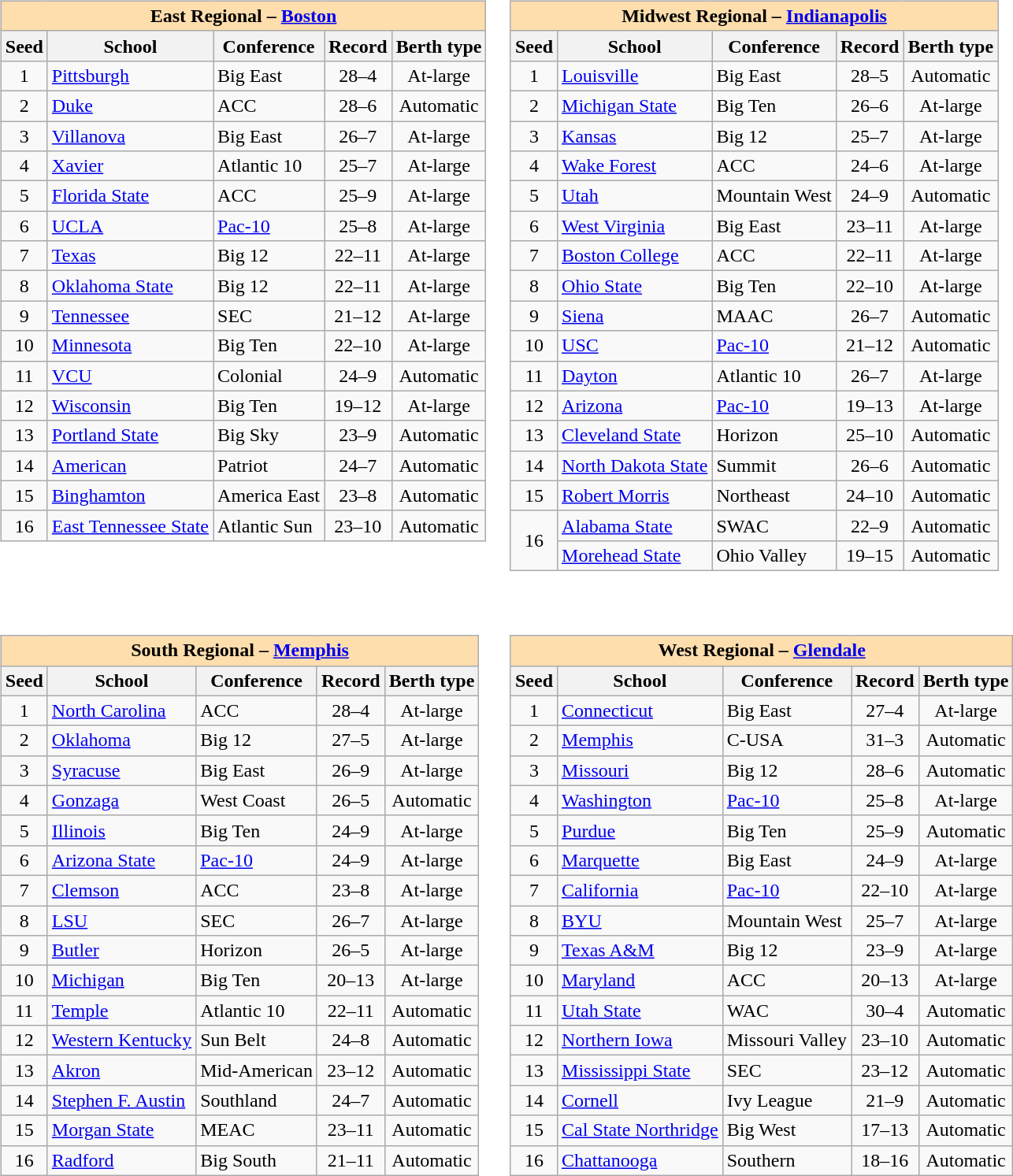<table>
<tr>
<td valign=top><br><table class="wikitable">
<tr>
<th colspan="5" style="background:#ffdead;">East Regional – <a href='#'>Boston</a></th>
</tr>
<tr>
<th>Seed</th>
<th>School</th>
<th>Conference</th>
<th>Record</th>
<th>Berth type</th>
</tr>
<tr>
<td align=center>1</td>
<td><a href='#'>Pittsburgh</a></td>
<td>Big East</td>
<td align=center>28–4</td>
<td align=center>At-large</td>
</tr>
<tr>
<td align=center>2</td>
<td><a href='#'>Duke</a></td>
<td>ACC</td>
<td align=center>28–6</td>
<td align=center>Automatic</td>
</tr>
<tr>
<td align=center>3</td>
<td><a href='#'>Villanova</a></td>
<td>Big East</td>
<td align=center>26–7</td>
<td align=center>At-large</td>
</tr>
<tr>
<td align=center>4</td>
<td><a href='#'>Xavier</a></td>
<td>Atlantic 10</td>
<td align=center>25–7</td>
<td align=center>At-large</td>
</tr>
<tr>
<td align=center>5</td>
<td><a href='#'>Florida State</a></td>
<td>ACC</td>
<td align=center>25–9</td>
<td align=center>At-large</td>
</tr>
<tr>
<td align=center>6</td>
<td><a href='#'>UCLA</a></td>
<td><a href='#'>Pac-10</a></td>
<td align=center>25–8</td>
<td align=center>At-large</td>
</tr>
<tr>
<td align=center>7</td>
<td><a href='#'>Texas</a></td>
<td>Big 12</td>
<td align=center>22–11</td>
<td align=center>At-large</td>
</tr>
<tr>
<td align=center>8</td>
<td><a href='#'>Oklahoma State</a></td>
<td>Big 12</td>
<td align=center>22–11</td>
<td align=center>At-large</td>
</tr>
<tr>
<td align=center>9</td>
<td><a href='#'>Tennessee</a></td>
<td>SEC</td>
<td align=center>21–12</td>
<td align=center>At-large</td>
</tr>
<tr>
<td align=center>10</td>
<td><a href='#'>Minnesota</a></td>
<td>Big Ten</td>
<td align=center>22–10</td>
<td align=center>At-large</td>
</tr>
<tr>
<td align=center>11</td>
<td><a href='#'>VCU</a></td>
<td>Colonial</td>
<td align=center>24–9</td>
<td align=center>Automatic</td>
</tr>
<tr>
<td align=center>12</td>
<td><a href='#'>Wisconsin</a></td>
<td>Big Ten</td>
<td align=center>19–12</td>
<td align=center>At-large</td>
</tr>
<tr>
<td align=center>13</td>
<td><a href='#'>Portland State</a></td>
<td>Big Sky</td>
<td align=center>23–9</td>
<td align=center>Automatic</td>
</tr>
<tr>
<td align=center>14</td>
<td><a href='#'>American</a></td>
<td>Patriot</td>
<td align=center>24–7</td>
<td align=center>Automatic</td>
</tr>
<tr>
<td align=center>15</td>
<td><a href='#'>Binghamton</a></td>
<td>America East</td>
<td align=center>23–8</td>
<td align=center>Automatic</td>
</tr>
<tr>
<td align=center>16</td>
<td><a href='#'>East Tennessee State</a></td>
<td>Atlantic Sun</td>
<td align=center>23–10</td>
<td align=center>Automatic</td>
</tr>
</table>
</td>
<td valign=top><br><table class="wikitable">
<tr>
<th colspan="5" style="background:#ffdead;">Midwest Regional – <a href='#'>Indianapolis</a></th>
</tr>
<tr>
<th>Seed</th>
<th>School</th>
<th>Conference</th>
<th>Record</th>
<th>Berth type</th>
</tr>
<tr>
<td align=center>1</td>
<td><a href='#'>Louisville</a></td>
<td>Big East</td>
<td align=center>28–5</td>
<td align=center>Automatic</td>
</tr>
<tr>
<td align=center>2</td>
<td><a href='#'>Michigan State</a></td>
<td>Big Ten</td>
<td align=center>26–6</td>
<td align=center>At-large</td>
</tr>
<tr>
<td align=center>3</td>
<td><a href='#'>Kansas</a></td>
<td>Big 12</td>
<td align=center>25–7</td>
<td align=center>At-large</td>
</tr>
<tr>
<td align=center>4</td>
<td><a href='#'>Wake Forest</a></td>
<td>ACC</td>
<td align=center>24–6</td>
<td align=center>At-large</td>
</tr>
<tr>
<td align=center>5</td>
<td><a href='#'>Utah</a></td>
<td>Mountain West</td>
<td align=center>24–9</td>
<td align=center>Automatic</td>
</tr>
<tr>
<td align=center>6</td>
<td><a href='#'>West Virginia</a></td>
<td>Big East</td>
<td align=center>23–11</td>
<td align=center>At-large</td>
</tr>
<tr>
<td align=center>7</td>
<td><a href='#'>Boston College</a></td>
<td>ACC</td>
<td align=center>22–11</td>
<td align=center>At-large</td>
</tr>
<tr>
<td align=center>8</td>
<td><a href='#'>Ohio State</a></td>
<td>Big Ten</td>
<td align=center>22–10</td>
<td align=center>At-large</td>
</tr>
<tr>
<td align=center>9</td>
<td><a href='#'>Siena</a></td>
<td>MAAC</td>
<td align=center>26–7</td>
<td align=center>Automatic</td>
</tr>
<tr>
<td align=center>10</td>
<td><a href='#'>USC</a></td>
<td><a href='#'>Pac-10</a></td>
<td align=center>21–12</td>
<td align=center>Automatic</td>
</tr>
<tr>
<td align=center>11</td>
<td><a href='#'>Dayton</a></td>
<td>Atlantic 10</td>
<td align=center>26–7</td>
<td align=center>At-large</td>
</tr>
<tr>
<td align=center>12</td>
<td><a href='#'>Arizona</a></td>
<td><a href='#'>Pac-10</a></td>
<td align=center>19–13</td>
<td align=center>At-large</td>
</tr>
<tr>
<td align=center>13</td>
<td><a href='#'>Cleveland State</a></td>
<td>Horizon</td>
<td align=center>25–10</td>
<td align=center>Automatic</td>
</tr>
<tr>
<td align=center>14</td>
<td><a href='#'>North Dakota State</a></td>
<td>Summit</td>
<td align=center>26–6</td>
<td align=center>Automatic</td>
</tr>
<tr>
<td align=center>15</td>
<td><a href='#'>Robert Morris</a></td>
<td>Northeast</td>
<td align=center>24–10</td>
<td align=center>Automatic</td>
</tr>
<tr>
<td rowspan=2 align=center>16</td>
<td><a href='#'>Alabama State</a></td>
<td>SWAC</td>
<td align=center>22–9</td>
<td align=center>Automatic</td>
</tr>
<tr>
<td><a href='#'>Morehead State</a></td>
<td>Ohio Valley</td>
<td align=center>19–15</td>
<td align=center>Automatic</td>
</tr>
</table>
</td>
</tr>
<tr>
<td valign=top><br><table class="wikitable">
<tr>
<th colspan="5" style="background:#ffdead;">South Regional – <a href='#'>Memphis</a></th>
</tr>
<tr>
<th>Seed</th>
<th>School</th>
<th>Conference</th>
<th>Record</th>
<th>Berth type</th>
</tr>
<tr>
<td align=center>1</td>
<td><a href='#'>North Carolina</a></td>
<td>ACC</td>
<td align=center>28–4</td>
<td align=center>At-large</td>
</tr>
<tr>
<td align=center>2</td>
<td><a href='#'>Oklahoma</a></td>
<td>Big 12</td>
<td align=center>27–5</td>
<td align=center>At-large</td>
</tr>
<tr>
<td align=center>3</td>
<td><a href='#'>Syracuse</a></td>
<td>Big East</td>
<td align=center>26–9</td>
<td align=center>At-large</td>
</tr>
<tr>
<td align=center>4</td>
<td><a href='#'>Gonzaga</a></td>
<td>West Coast</td>
<td align=center>26–5</td>
<td align=center>Automatic</td>
</tr>
<tr>
<td align=center>5</td>
<td><a href='#'>Illinois</a></td>
<td>Big Ten</td>
<td align=center>24–9</td>
<td align=center>At-large</td>
</tr>
<tr>
<td align=center>6</td>
<td><a href='#'>Arizona State</a></td>
<td><a href='#'>Pac-10</a></td>
<td align=center>24–9</td>
<td align=center>At-large</td>
</tr>
<tr>
<td align=center>7</td>
<td><a href='#'>Clemson</a></td>
<td>ACC</td>
<td align=center>23–8</td>
<td align=center>At-large</td>
</tr>
<tr>
<td align=center>8</td>
<td><a href='#'>LSU</a></td>
<td>SEC</td>
<td align=center>26–7</td>
<td align=center>At-large</td>
</tr>
<tr>
<td align=center>9</td>
<td><a href='#'>Butler</a></td>
<td>Horizon</td>
<td align=center>26–5</td>
<td align=center>At-large</td>
</tr>
<tr>
<td align=center>10</td>
<td><a href='#'>Michigan</a></td>
<td>Big Ten</td>
<td align=center>20–13</td>
<td align=center>At-large</td>
</tr>
<tr>
<td align=center>11</td>
<td><a href='#'>Temple</a></td>
<td>Atlantic 10</td>
<td align=center>22–11</td>
<td align=center>Automatic</td>
</tr>
<tr>
<td align=center>12</td>
<td><a href='#'>Western Kentucky</a></td>
<td>Sun Belt</td>
<td align=center>24–8</td>
<td align=center>Automatic</td>
</tr>
<tr>
<td align=center>13</td>
<td><a href='#'>Akron</a></td>
<td>Mid-American</td>
<td align=center>23–12</td>
<td align=center>Automatic</td>
</tr>
<tr>
<td align=center>14</td>
<td><a href='#'>Stephen F. Austin</a></td>
<td>Southland</td>
<td align=center>24–7</td>
<td align=center>Automatic</td>
</tr>
<tr>
<td align=center>15</td>
<td><a href='#'>Morgan State</a></td>
<td>MEAC</td>
<td align=center>23–11</td>
<td align=center>Automatic</td>
</tr>
<tr>
<td align=center>16</td>
<td><a href='#'>Radford</a></td>
<td>Big South</td>
<td align=center>21–11</td>
<td align=center>Automatic</td>
</tr>
</table>
</td>
<td valign=top><br><table class="wikitable">
<tr>
<th colspan="5" style="background:#ffdead;">West Regional – <a href='#'>Glendale</a></th>
</tr>
<tr>
<th>Seed</th>
<th>School</th>
<th>Conference</th>
<th>Record</th>
<th>Berth type</th>
</tr>
<tr>
<td align=center>1</td>
<td><a href='#'>Connecticut</a></td>
<td>Big East</td>
<td align=center>27–4</td>
<td align=center>At-large</td>
</tr>
<tr>
<td align=center>2</td>
<td><a href='#'>Memphis</a></td>
<td>C-USA</td>
<td align=center>31–3</td>
<td align=center>Automatic</td>
</tr>
<tr>
<td align=center>3</td>
<td><a href='#'>Missouri</a></td>
<td>Big 12</td>
<td align=center>28–6</td>
<td align=center>Automatic</td>
</tr>
<tr>
<td align=center>4</td>
<td><a href='#'>Washington</a></td>
<td><a href='#'>Pac-10</a></td>
<td align=center>25–8</td>
<td align=center>At-large</td>
</tr>
<tr>
<td align=center>5</td>
<td><a href='#'>Purdue</a></td>
<td>Big Ten</td>
<td align=center>25–9</td>
<td align=center>Automatic</td>
</tr>
<tr>
<td align=center>6</td>
<td><a href='#'>Marquette</a></td>
<td>Big East</td>
<td align=center>24–9</td>
<td align=center>At-large</td>
</tr>
<tr>
<td align=center>7</td>
<td><a href='#'>California</a></td>
<td><a href='#'>Pac-10</a></td>
<td align=center>22–10</td>
<td align=center>At-large</td>
</tr>
<tr>
<td align=center>8</td>
<td><a href='#'>BYU</a></td>
<td>Mountain West</td>
<td align=center>25–7</td>
<td align=center>At-large</td>
</tr>
<tr>
<td align=center>9</td>
<td><a href='#'>Texas A&M</a></td>
<td>Big 12</td>
<td align=center>23–9</td>
<td align=center>At-large</td>
</tr>
<tr>
<td align=center>10</td>
<td><a href='#'>Maryland</a></td>
<td>ACC</td>
<td align=center>20–13</td>
<td align=center>At-large</td>
</tr>
<tr>
<td align=center>11</td>
<td><a href='#'>Utah State</a></td>
<td>WAC</td>
<td align=center>30–4</td>
<td align=center>Automatic</td>
</tr>
<tr>
<td align=center>12</td>
<td><a href='#'>Northern Iowa</a></td>
<td>Missouri Valley</td>
<td align=center>23–10</td>
<td align=center>Automatic</td>
</tr>
<tr>
<td align=center>13</td>
<td><a href='#'>Mississippi State</a></td>
<td>SEC</td>
<td align=center>23–12</td>
<td align=center>Automatic</td>
</tr>
<tr>
<td align=center>14</td>
<td><a href='#'>Cornell</a></td>
<td>Ivy League</td>
<td align=center>21–9</td>
<td align=center>Automatic</td>
</tr>
<tr>
<td align=center>15</td>
<td><a href='#'>Cal State Northridge</a></td>
<td>Big West</td>
<td align=center>17–13</td>
<td align=center>Automatic</td>
</tr>
<tr>
<td align=center>16</td>
<td><a href='#'>Chattanooga</a></td>
<td>Southern</td>
<td align=center>18–16</td>
<td align=center>Automatic</td>
</tr>
</table>
</td>
</tr>
</table>
